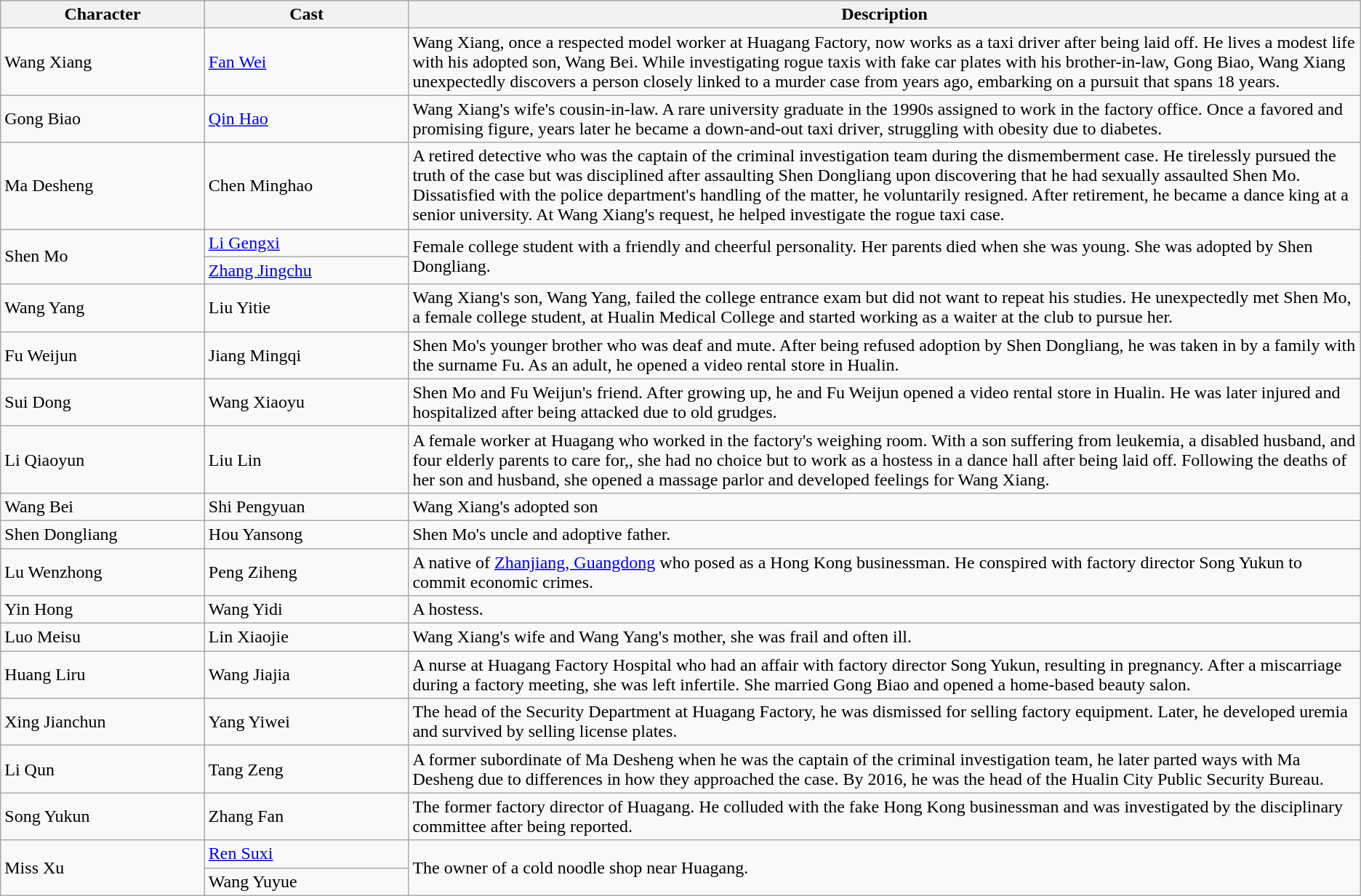<table class="wikitable">
<tr>
<th width="15%">Character</th>
<th width="15%">Cast</th>
<th width="70%">Description</th>
</tr>
<tr>
<td>Wang Xiang</td>
<td><a href='#'>Fan Wei</a></td>
<td>Wang Xiang, once a respected model worker at Huagang Factory, now works as a taxi driver after being laid off. He lives a modest life with his adopted son, Wang Bei. While investigating rogue taxis with fake car plates with his brother-in-law, Gong Biao, Wang Xiang unexpectedly discovers a person closely linked to a murder case from years ago, embarking on a pursuit that spans 18 years.</td>
</tr>
<tr>
<td>Gong Biao</td>
<td><a href='#'>Qin Hao</a></td>
<td>Wang Xiang's wife's cousin-in-law. A rare university graduate in the 1990s assigned to work in the factory office. Once a favored and promising figure, years later he became a down-and-out taxi driver, struggling with obesity due to diabetes.</td>
</tr>
<tr>
<td>Ma Desheng</td>
<td>Chen Minghao</td>
<td>A retired detective who was the captain of the criminal investigation team during the dismemberment case. He tirelessly pursued the truth of the case but was disciplined after assaulting Shen Dongliang upon discovering that he had sexually assaulted Shen Mo. Dissatisfied with the police department's handling of the matter, he voluntarily resigned. After retirement, he became a dance king at a senior university. At Wang Xiang's request, he helped investigate the rogue taxi case.</td>
</tr>
<tr>
<td rowspan="2">Shen Mo</td>
<td><a href='#'>Li Gengxi</a></td>
<td rowspan="2">Female college student with a friendly and cheerful personality. Her parents died when she was young. She was adopted by Shen Dongliang.</td>
</tr>
<tr>
<td><a href='#'>Zhang Jingchu</a></td>
</tr>
<tr>
<td>Wang Yang</td>
<td>Liu Yitie</td>
<td>Wang Xiang's son, Wang Yang, failed the college entrance exam but did not want to repeat his studies. He unexpectedly met Shen Mo, a female college student, at Hualin Medical College and started working as a waiter at the club to pursue her.</td>
</tr>
<tr>
<td>Fu Weijun</td>
<td>Jiang Mingqi</td>
<td>Shen Mo's younger brother who was deaf and mute. After being refused adoption by Shen Dongliang, he was taken in by a family with the surname Fu. As an adult, he opened a video rental store in Hualin.</td>
</tr>
<tr>
<td>Sui Dong</td>
<td>Wang Xiaoyu</td>
<td>Shen Mo and Fu Weijun's friend. After growing up, he and Fu Weijun opened a video rental store in Hualin. He was later injured and hospitalized after being attacked due to old grudges.</td>
</tr>
<tr>
<td>Li Qiaoyun</td>
<td>Liu Lin</td>
<td>A female worker at Huagang who worked in the factory's weighing room. With a son suffering from leukemia, a disabled husband, and four elderly parents to care for,, she had no choice but to work as a hostess in a dance hall after being laid off. Following the deaths of her son and husband, she opened a massage parlor and developed feelings for Wang Xiang.</td>
</tr>
<tr>
<td>Wang Bei</td>
<td>Shi Pengyuan</td>
<td>Wang Xiang's adopted son</td>
</tr>
<tr>
<td>Shen Dongliang</td>
<td>Hou Yansong</td>
<td>Shen Mo's uncle and adoptive father.</td>
</tr>
<tr>
<td>Lu Wenzhong</td>
<td>Peng Ziheng</td>
<td>A native of <a href='#'>Zhanjiang, Guangdong</a> who posed as a Hong Kong businessman. He conspired with factory director Song Yukun to commit economic crimes.</td>
</tr>
<tr>
<td>Yin Hong</td>
<td>Wang Yidi</td>
<td>A hostess.</td>
</tr>
<tr>
<td>Luo Meisu</td>
<td>Lin Xiaojie</td>
<td>Wang Xiang's wife and Wang Yang's mother, she was frail and often ill.</td>
</tr>
<tr>
<td>Huang Liru</td>
<td>Wang Jiajia</td>
<td>A nurse at Huagang Factory Hospital who had an affair with factory director Song Yukun, resulting in pregnancy. After a miscarriage during a factory meeting, she was left infertile. She married Gong Biao and opened a home-based beauty salon.</td>
</tr>
<tr>
<td>Xing Jianchun</td>
<td>Yang Yiwei</td>
<td>The head of the Security Department at Huagang Factory, he was dismissed for selling factory equipment. Later, he developed uremia and survived by selling license plates.</td>
</tr>
<tr>
<td>Li Qun</td>
<td>Tang Zeng</td>
<td>A former subordinate of Ma Desheng when he was the captain of the criminal investigation team, he later parted ways with Ma Desheng due to differences in how they approached the case. By 2016, he was the head of the Hualin City Public Security Bureau.</td>
</tr>
<tr>
<td>Song Yukun</td>
<td>Zhang Fan</td>
<td>The former factory director of Huagang. He colluded with the fake Hong Kong businessman and was investigated by the disciplinary committee after being reported.</td>
</tr>
<tr>
<td rowspan="2">Miss Xu</td>
<td><a href='#'>Ren Suxi</a></td>
<td rowspan="2">The owner of a cold noodle shop near Huagang.</td>
</tr>
<tr>
<td>Wang Yuyue</td>
</tr>
</table>
